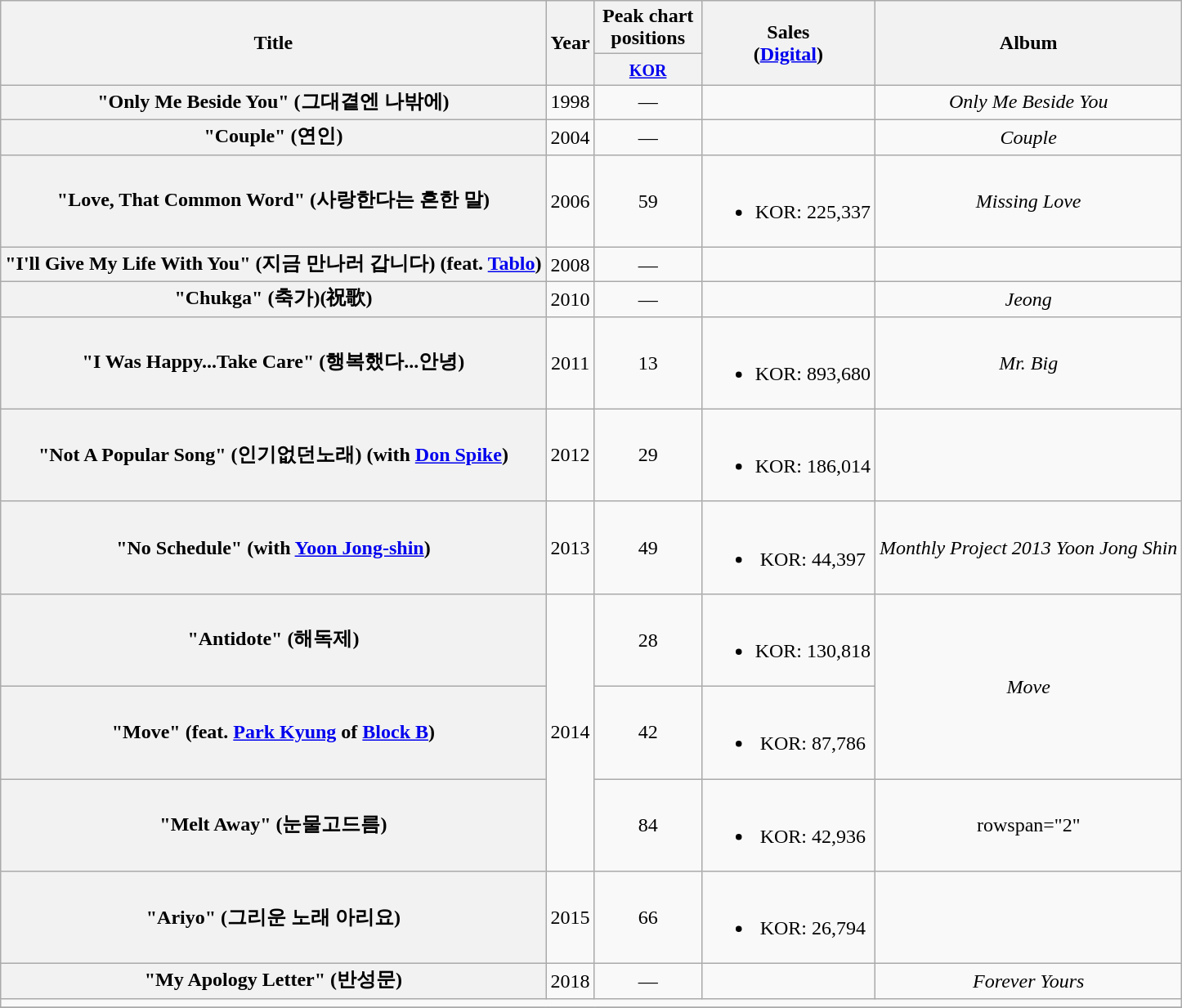<table class="wikitable plainrowheaders" style="text-align:center;">
<tr>
<th scope="col" rowspan="2">Title</th>
<th scope="col" rowspan="2">Year</th>
<th scope="col" colspan="1" style="width:5em;">Peak chart positions</th>
<th scope="col" rowspan="2">Sales<br>(<a href='#'>Digital</a>)</th>
<th scope="col" rowspan="2">Album</th>
</tr>
<tr>
<th><small><a href='#'>KOR</a></small><br></th>
</tr>
<tr>
<th scope="row">"Only Me Beside You" (그대곁엔 나밖에)</th>
<td>1998</td>
<td>—</td>
<td></td>
<td><em>Only Me Beside You</em></td>
</tr>
<tr>
<th scope="row">"Couple" (연인)</th>
<td>2004</td>
<td>—</td>
<td></td>
<td><em>Couple</em></td>
</tr>
<tr>
<th scope="row">"Love, That Common Word" (사랑한다는 흔한 말)</th>
<td>2006</td>
<td>59</td>
<td><br><ul><li>KOR: 225,337</li></ul></td>
<td><em>Missing Love</em></td>
</tr>
<tr>
<th scope="row">"I'll Give My Life With You" (지금 만나러 갑니다) (feat. <a href='#'>Tablo</a>)</th>
<td>2008</td>
<td>—</td>
<td></td>
<td></td>
</tr>
<tr>
<th scope="row">"Chukga" (축가)(祝歌)</th>
<td>2010</td>
<td>—</td>
<td></td>
<td><em>Jeong</em></td>
</tr>
<tr>
<th scope="row">"I Was Happy...Take Care" (행복했다...안녕)</th>
<td>2011</td>
<td>13</td>
<td><br><ul><li>KOR: 893,680</li></ul></td>
<td><em>Mr. Big</em></td>
</tr>
<tr>
<th scope="row">"Not A Popular Song" (인기없던노래) (with <a href='#'>Don Spike</a>)</th>
<td>2012</td>
<td>29</td>
<td><br><ul><li>KOR: 186,014</li></ul></td>
<td></td>
</tr>
<tr>
<th scope="row">"No Schedule" (with <a href='#'>Yoon Jong-shin</a>)</th>
<td>2013</td>
<td>49</td>
<td><br><ul><li>KOR: 44,397</li></ul></td>
<td><em>Monthly Project 2013 Yoon Jong Shin</em></td>
</tr>
<tr>
<th scope="row">"Antidote" (해독제)</th>
<td rowspan="3">2014</td>
<td>28</td>
<td><br><ul><li>KOR: 130,818</li></ul></td>
<td rowspan="2"><em>Move</em></td>
</tr>
<tr>
<th scope="row">"Move" (feat. <a href='#'>Park Kyung</a> of <a href='#'>Block B</a>)</th>
<td>42</td>
<td><br><ul><li>KOR: 87,786</li></ul></td>
</tr>
<tr>
<th scope="row">"Melt Away" (눈물고드름)</th>
<td>84</td>
<td><br><ul><li>KOR: 42,936</li></ul></td>
<td>rowspan="2" </td>
</tr>
<tr>
<th scope="row">"Ariyo" (그리운 노래 아리요)</th>
<td>2015</td>
<td>66</td>
<td><br><ul><li>KOR: 26,794</li></ul></td>
</tr>
<tr>
<th scope="row">"My Apology Letter" (반성문)</th>
<td>2018</td>
<td>—</td>
<td></td>
<td><em>Forever Yours</em></td>
</tr>
<tr>
<td colspan="5"></td>
</tr>
<tr>
</tr>
</table>
